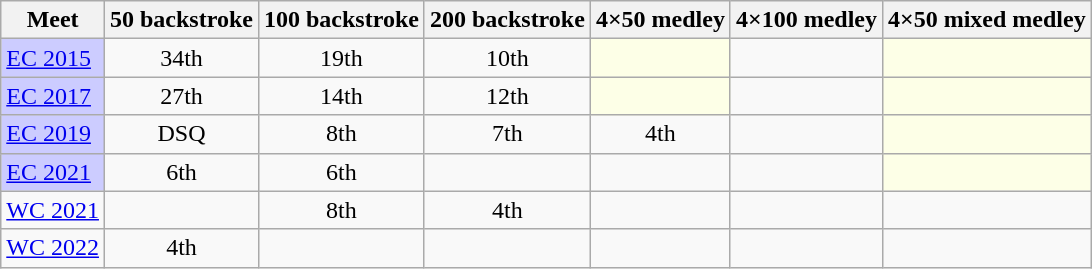<table class="sortable wikitable">
<tr>
<th>Meet</th>
<th class="unsortable">50 backstroke</th>
<th class="unsortable">100 backstroke</th>
<th class="unsortable">200 backstroke</th>
<th class="unsortable">4×50 medley</th>
<th class="unsortable">4×100 medley</th>
<th class="unsortable">4×50 mixed medley</th>
</tr>
<tr>
<td style="background:#ccccff"><a href='#'>EC 2015</a></td>
<td align="center">34th</td>
<td align="center">19th</td>
<td align="center">10th</td>
<td style="background:#fdffe7"></td>
<td></td>
<td style="background:#fdffe7"></td>
</tr>
<tr>
<td style="background:#ccccff"><a href='#'>EC 2017</a></td>
<td align="center">27th</td>
<td align="center">14th</td>
<td align="center">12th</td>
<td style="background:#fdffe7"></td>
<td></td>
<td style="background:#fdffe7"></td>
</tr>
<tr>
<td style="background:#ccccff"><a href='#'>EC 2019</a></td>
<td align="center">DSQ</td>
<td align="center">8th</td>
<td align="center">7th</td>
<td align="center">4th</td>
<td></td>
<td style="background:#fdffe7"></td>
</tr>
<tr>
<td style="background:#ccccff"><a href='#'>EC 2021</a></td>
<td align="center">6th</td>
<td align="center">6th</td>
<td align="center"></td>
<td align="center"></td>
<td></td>
<td style="background:#fdffe7"></td>
</tr>
<tr>
<td><a href='#'>WC 2021</a></td>
<td align="center"></td>
<td align="center">8th</td>
<td align="center">4th</td>
<td align="center"></td>
<td align="center"></td>
<td align="center"></td>
</tr>
<tr>
<td><a href='#'>WC 2022</a></td>
<td align="center">4th</td>
<td align="center"></td>
<td align="center"></td>
<td align="center"></td>
<td align="center"></td>
<td align="center"></td>
</tr>
</table>
